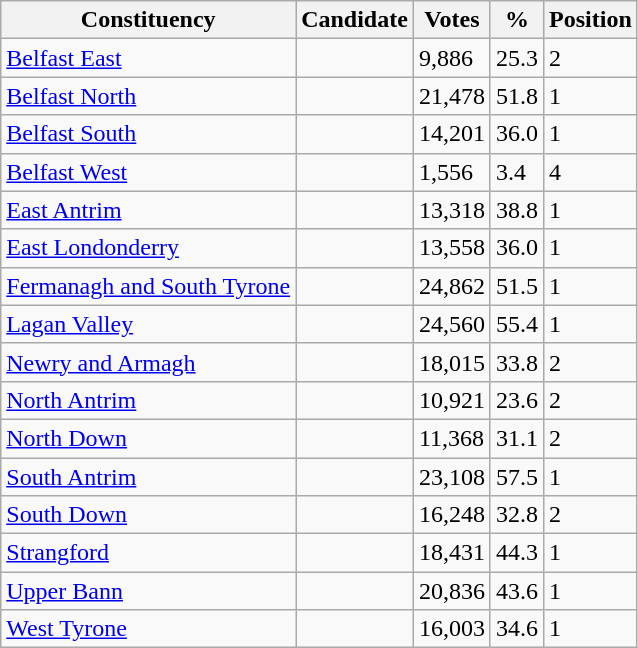<table class="wikitable sortable">
<tr>
<th>Constituency</th>
<th>Candidate</th>
<th>Votes</th>
<th>%</th>
<th>Position</th>
</tr>
<tr>
<td><a href='#'>Belfast East</a></td>
<td></td>
<td>9,886</td>
<td>25.3</td>
<td>2</td>
</tr>
<tr>
<td><a href='#'>Belfast North</a></td>
<td></td>
<td>21,478</td>
<td>51.8</td>
<td>1</td>
</tr>
<tr>
<td><a href='#'>Belfast South</a></td>
<td></td>
<td>14,201</td>
<td>36.0</td>
<td>1</td>
</tr>
<tr>
<td><a href='#'>Belfast West</a></td>
<td></td>
<td>1,556</td>
<td>3.4</td>
<td>4</td>
</tr>
<tr>
<td><a href='#'>East Antrim</a></td>
<td></td>
<td>13,318</td>
<td>38.8</td>
<td>1</td>
</tr>
<tr>
<td><a href='#'>East Londonderry</a></td>
<td></td>
<td>13,558</td>
<td>36.0</td>
<td>1</td>
</tr>
<tr>
<td><a href='#'>Fermanagh and South Tyrone</a></td>
<td></td>
<td>24,862</td>
<td>51.5</td>
<td>1</td>
</tr>
<tr>
<td><a href='#'>Lagan Valley</a></td>
<td></td>
<td>24,560</td>
<td>55.4</td>
<td>1</td>
</tr>
<tr>
<td><a href='#'>Newry and Armagh</a></td>
<td></td>
<td>18,015</td>
<td>33.8</td>
<td>2</td>
</tr>
<tr>
<td><a href='#'>North Antrim</a></td>
<td></td>
<td>10,921</td>
<td>23.6</td>
<td>2</td>
</tr>
<tr>
<td><a href='#'>North Down</a></td>
<td></td>
<td>11,368</td>
<td>31.1</td>
<td>2</td>
</tr>
<tr>
<td><a href='#'>South Antrim</a></td>
<td></td>
<td>23,108</td>
<td>57.5</td>
<td>1</td>
</tr>
<tr>
<td><a href='#'>South Down</a></td>
<td></td>
<td>16,248</td>
<td>32.8</td>
<td>2</td>
</tr>
<tr>
<td><a href='#'>Strangford</a></td>
<td></td>
<td>18,431</td>
<td>44.3</td>
<td>1</td>
</tr>
<tr>
<td><a href='#'>Upper Bann</a></td>
<td></td>
<td>20,836</td>
<td>43.6</td>
<td>1</td>
</tr>
<tr>
<td><a href='#'>West Tyrone</a></td>
<td></td>
<td>16,003</td>
<td>34.6</td>
<td>1</td>
</tr>
</table>
